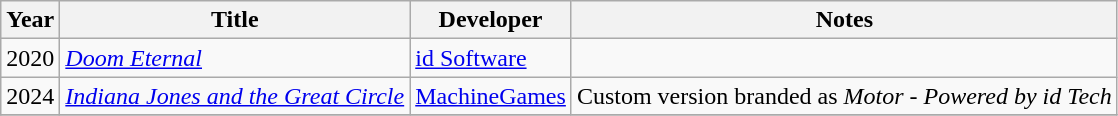<table class="wikitable">
<tr>
<th>Year</th>
<th>Title</th>
<th>Developer</th>
<th>Notes</th>
</tr>
<tr>
<td>2020</td>
<td><em><a href='#'>Doom Eternal</a></em></td>
<td><a href='#'>id Software</a></td>
</tr>
<tr>
<td>2024</td>
<td><em><a href='#'>Indiana Jones and the Great Circle</a></em></td>
<td><a href='#'>MachineGames</a></td>
<td>Custom version branded as <em>Motor - Powered by id Tech</em></td>
</tr>
<tr>
</tr>
</table>
